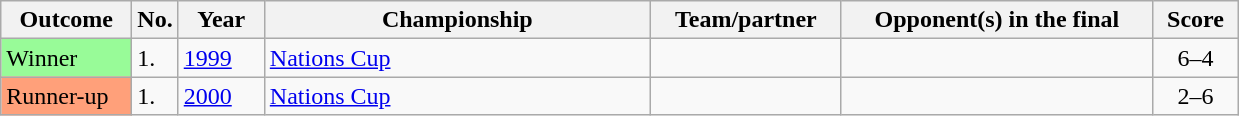<table class="wikitable">
<tr>
<th width="80">Outcome</th>
<th width="20">No.</th>
<th width="50">Year</th>
<th width="250">Championship</th>
<th width="120">Team/partner</th>
<th width="200">Opponent(s) in the final</th>
<th width="50">Score</th>
</tr>
<tr>
<td style="background:#98FB98">Winner</td>
<td>1.</td>
<td><a href='#'>1999</a></td>
<td><a href='#'>Nations Cup</a></td>
<td></td>
<td></td>
<td align="center">6–4</td>
</tr>
<tr>
<td style="background:#ffa07a;">Runner-up</td>
<td>1.</td>
<td><a href='#'>2000</a></td>
<td><a href='#'>Nations Cup</a></td>
<td></td>
<td></td>
<td align="center">2–6</td>
</tr>
</table>
